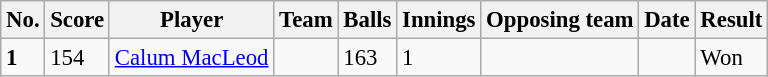<table class="wikitable sortable" style="font-size:95%">
<tr>
<th>No.</th>
<th>Score</th>
<th>Player</th>
<th>Team</th>
<th>Balls</th>
<th>Innings</th>
<th>Opposing team</th>
<th>Date</th>
<th>Result</th>
</tr>
<tr>
<td><strong>1</strong></td>
<td>154</td>
<td><a href='#'>Calum MacLeod</a></td>
<td></td>
<td> 163</td>
<td>1</td>
<td></td>
<td></td>
<td>Won</td>
</tr>
</table>
